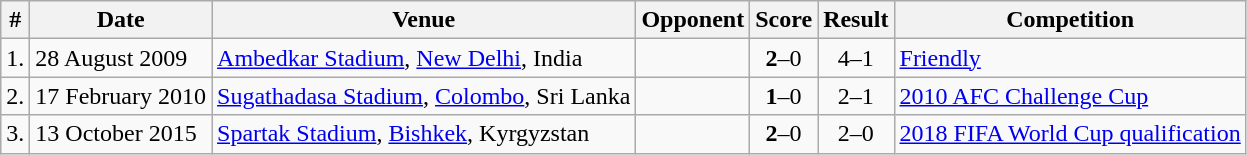<table class="wikitable">
<tr>
<th>#</th>
<th>Date</th>
<th>Venue</th>
<th>Opponent</th>
<th>Score</th>
<th>Result</th>
<th>Competition</th>
</tr>
<tr>
<td>1.</td>
<td>28 August 2009</td>
<td><a href='#'>Ambedkar Stadium</a>, <a href='#'>New Delhi</a>, India</td>
<td></td>
<td align=center><strong>2</strong>–0</td>
<td align=center>4–1</td>
<td><a href='#'>Friendly</a></td>
</tr>
<tr>
<td>2.</td>
<td>17 February 2010</td>
<td><a href='#'>Sugathadasa Stadium</a>, <a href='#'>Colombo</a>, Sri Lanka</td>
<td></td>
<td align=center><strong>1</strong>–0</td>
<td align=center>2–1</td>
<td><a href='#'>2010 AFC Challenge Cup</a></td>
</tr>
<tr>
<td>3.</td>
<td>13 October 2015</td>
<td><a href='#'>Spartak Stadium</a>, <a href='#'>Bishkek</a>, Kyrgyzstan</td>
<td></td>
<td align=center><strong>2</strong>–0</td>
<td align=center>2–0</td>
<td><a href='#'>2018 FIFA World Cup qualification</a></td>
</tr>
</table>
